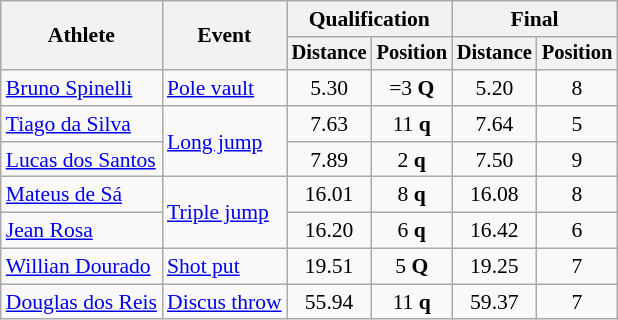<table class=wikitable style="font-size:90%">
<tr>
<th rowspan=2>Athlete</th>
<th rowspan=2>Event</th>
<th colspan=2>Qualification</th>
<th colspan=2>Final</th>
</tr>
<tr style="font-size:95%">
<th>Distance</th>
<th>Position</th>
<th>Distance</th>
<th>Position</th>
</tr>
<tr align=center>
<td align=left><a href='#'>Bruno Spinelli</a></td>
<td align=left><a href='#'>Pole vault</a></td>
<td>5.30</td>
<td>=3 <strong>Q</strong></td>
<td>5.20</td>
<td>8</td>
</tr>
<tr align=center>
<td align=left><a href='#'>Tiago da Silva</a></td>
<td align=left rowspan=2><a href='#'>Long jump</a></td>
<td>7.63</td>
<td>11 <strong>q</strong></td>
<td>7.64</td>
<td>5</td>
</tr>
<tr align=center>
<td align=left><a href='#'>Lucas dos Santos</a></td>
<td>7.89</td>
<td>2 <strong>q</strong></td>
<td>7.50</td>
<td>9</td>
</tr>
<tr align=center>
<td align=left><a href='#'>Mateus de Sá</a></td>
<td align=left rowspan=2><a href='#'>Triple jump</a></td>
<td>16.01</td>
<td>8 <strong>q</strong></td>
<td>16.08</td>
<td>8</td>
</tr>
<tr align=center>
<td align=left><a href='#'>Jean Rosa</a></td>
<td>16.20</td>
<td>6 <strong>q</strong></td>
<td>16.42</td>
<td>6</td>
</tr>
<tr align=center>
<td align=left><a href='#'>Willian Dourado</a></td>
<td align=left><a href='#'>Shot put</a></td>
<td>19.51</td>
<td>5 <strong>Q</strong></td>
<td>19.25</td>
<td>7</td>
</tr>
<tr align=center>
<td align=left><a href='#'>Douglas dos Reis</a></td>
<td align=left><a href='#'>Discus throw</a></td>
<td>55.94</td>
<td>11 <strong>q</strong></td>
<td>59.37</td>
<td>7</td>
</tr>
</table>
